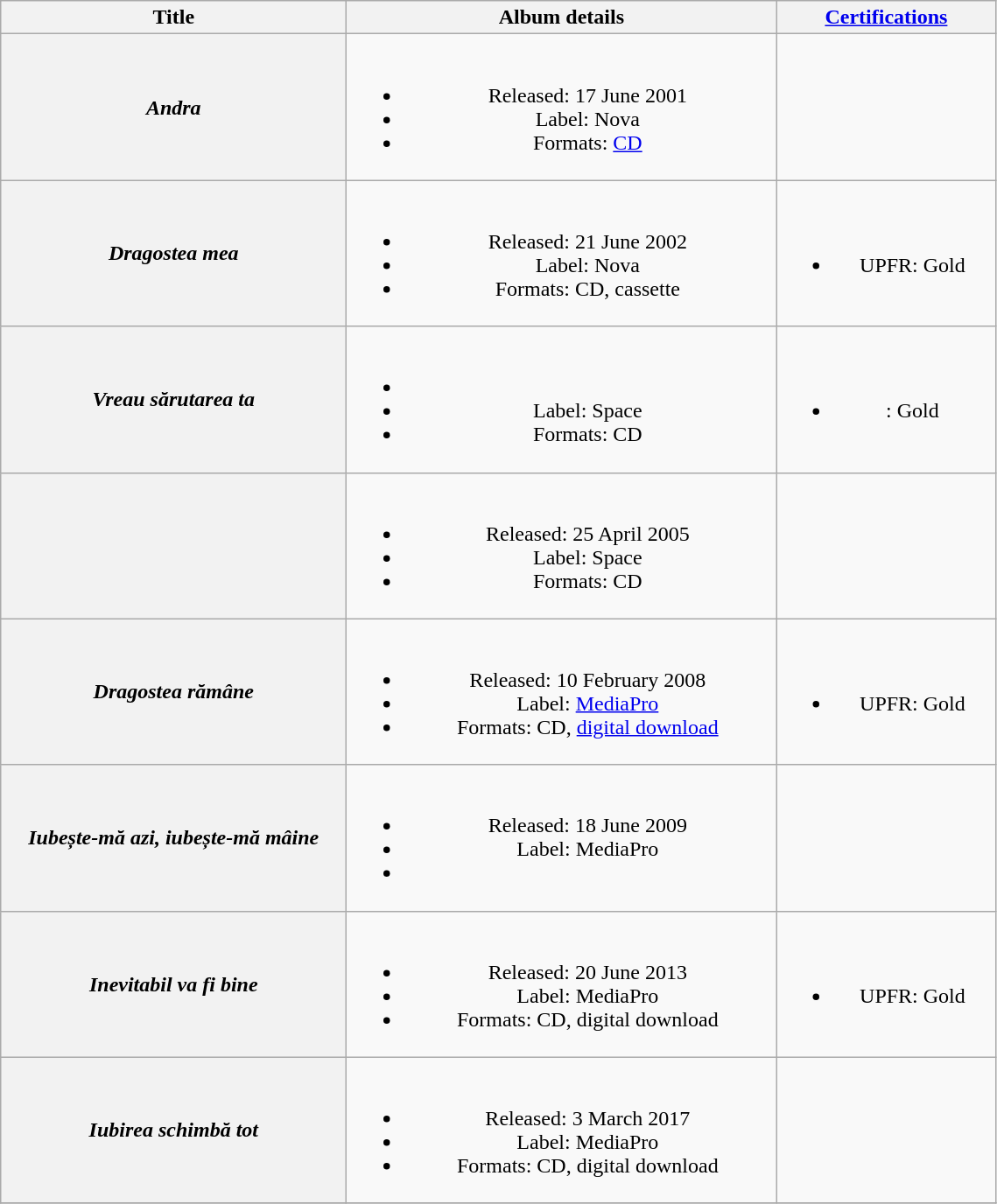<table class="wikitable plainrowheaders" style="text-align:center;">
<tr>
<th scope="col" rowspan="1" style="width:16em;">Title</th>
<th scope="col" rowspan="1" style="width:20em;">Album details</th>
<th scope="col" rowspan="1" style="width:10em;"><a href='#'>Certifications</a></th>
</tr>
<tr>
<th scope="row"><em>Andra</em></th>
<td><br><ul><li>Released: 17 June 2001</li><li>Label: Nova</li><li>Formats: <a href='#'>CD</a></li></ul></td>
<td></td>
</tr>
<tr>
<th scope="row"><em>Dragostea mea</em></th>
<td><br><ul><li>Released: 21 June 2002</li><li>Label: Nova</li><li>Formats: CD, cassette</li></ul></td>
<td><br><ul><li>UPFR: Gold</li></ul></td>
</tr>
<tr>
<th scope="row"><em>Vreau sărutarea ta</em></th>
<td><br><ul><li></li><li>Label: Space</li><li>Formats: CD</li></ul></td>
<td><br><ul><li><a href='#'></a>: Gold</li></ul></td>
</tr>
<tr>
<th scope="row"></th>
<td><br><ul><li>Released: 25 April 2005</li><li>Label: Space</li><li>Formats: CD</li></ul></td>
<td></td>
</tr>
<tr>
<th scope="row"><em>Dragostea rămâne</em></th>
<td><br><ul><li>Released: 10 February 2008</li><li>Label: <a href='#'>MediaPro</a></li><li>Formats: CD, <a href='#'>digital download</a></li></ul></td>
<td><br><ul><li>UPFR: Gold</li></ul></td>
</tr>
<tr>
<th scope="row"><em>Iubește-mă azi, iubește-mă mâine</em></th>
<td><br><ul><li>Released: 18 June 2009</li><li>Label: MediaPro</li><li></li></ul></td>
<td></td>
</tr>
<tr>
<th scope="row"><em>Inevitabil va fi bine</em></th>
<td><br><ul><li>Released: 20 June 2013</li><li>Label: MediaPro</li><li>Formats: CD, digital download</li></ul></td>
<td><br><ul><li>UPFR: Gold</li></ul></td>
</tr>
<tr>
<th scope="row"><em>Iubirea schimbă tot</em></th>
<td><br><ul><li>Released: 3 March 2017</li><li>Label: MediaPro</li><li>Formats: CD, digital download</li></ul></td>
<td></td>
</tr>
<tr>
</tr>
</table>
